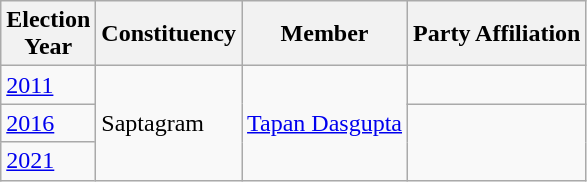<table class="wikitable sortable"ìÍĦĤĠčw>
<tr>
<th>Election<br> Year</th>
<th>Constituency</th>
<th>Member</th>
<th colspan=2>Party Affiliation</th>
</tr>
<tr>
<td><a href='#'>2011</a></td>
<td rowspan=3>Saptagram</td>
<td rowspan=3><a href='#'>Tapan Dasgupta</a></td>
<td></td>
</tr>
<tr>
<td><a href='#'>2016</a></td>
</tr>
<tr>
<td><a href='#'>2021</a></td>
</tr>
</table>
